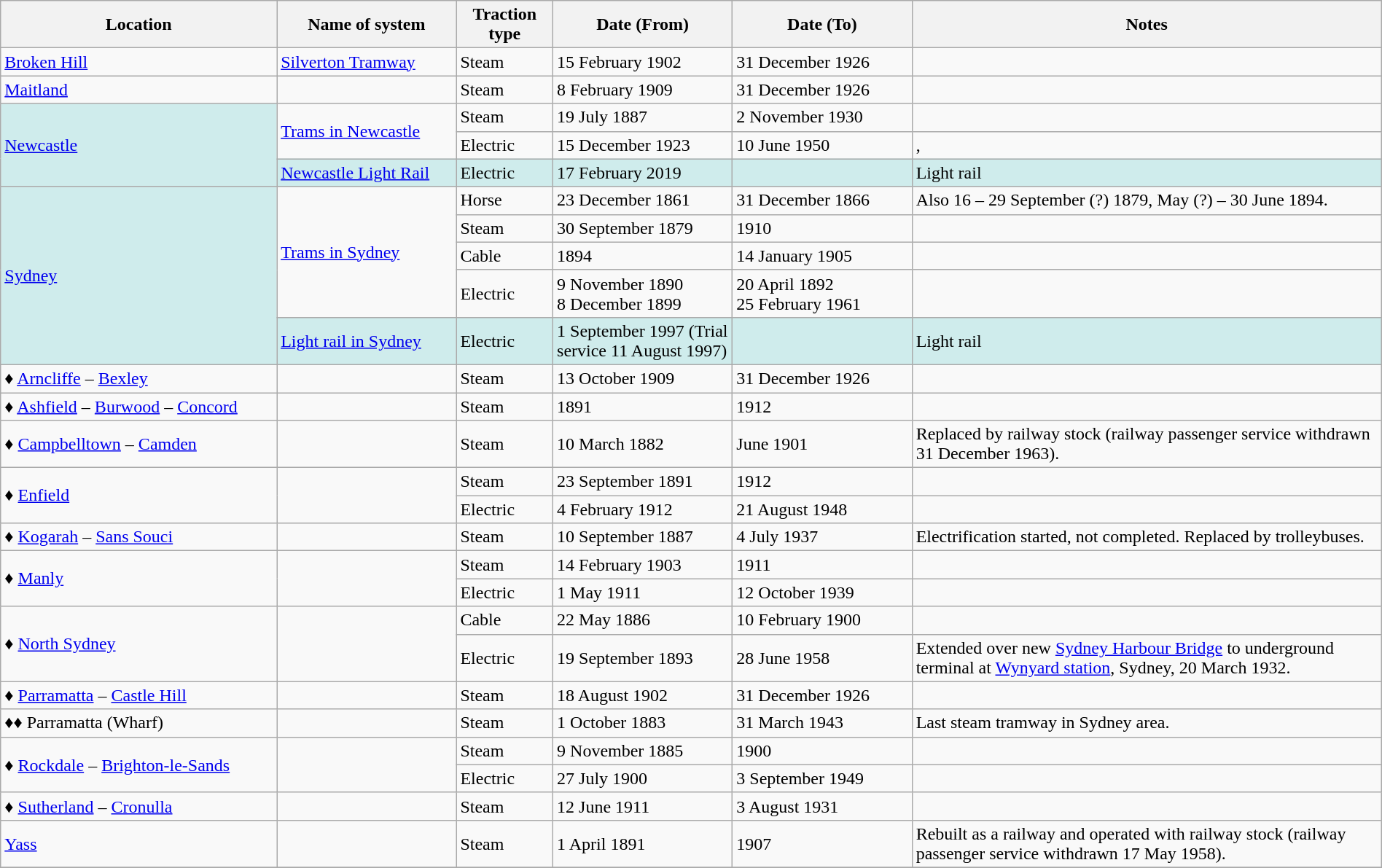<table class="wikitable" width=100%>
<tr>
<th width=20%>Location</th>
<th width=13%>Name of system</th>
<th width=7%>Traction<br>type</th>
<th width=13%>Date (From)</th>
<th width=13%>Date (To)</th>
<th width=34%>Notes</th>
</tr>
<tr>
<td><a href='#'>Broken Hill</a></td>
<td><a href='#'>Silverton Tramway</a></td>
<td>Steam</td>
<td>15 February 1902</td>
<td>31 December 1926</td>
<td> </td>
</tr>
<tr>
<td><a href='#'>Maitland</a></td>
<td> </td>
<td>Steam</td>
<td>8 February 1909</td>
<td>31 December 1926</td>
<td></td>
</tr>
<tr>
<td style="background:#CFECEC" rowspan="3"><a href='#'>Newcastle</a></td>
<td rowspan="2"><a href='#'>Trams in Newcastle</a></td>
<td>Steam</td>
<td>19 July 1887</td>
<td>2 November 1930</td>
<td> </td>
</tr>
<tr>
<td>Electric</td>
<td>15 December 1923</td>
<td>10 June 1950</td>
<td>, </td>
</tr>
<tr>
<td style="background:#CFECEC"><a href='#'>Newcastle Light Rail</a></td>
<td style="background:#CFECEC">Electric</td>
<td style="background:#CFECEC">17 February 2019</td>
<td style="background:#CFECEC"></td>
<td style="background:#CFECEC"> Light rail</td>
</tr>
<tr>
<td style="background:#CFECEC" rowspan="5"><a href='#'>Sydney</a></td>
<td rowspan="4"><a href='#'>Trams in Sydney</a></td>
<td>Horse</td>
<td>23 December 1861</td>
<td>31 December 1866</td>
<td>Also 16 – 29 September (?) 1879, May (?) – 30 June 1894.</td>
</tr>
<tr>
<td>Steam</td>
<td>30 September 1879</td>
<td>1910</td>
<td> </td>
</tr>
<tr>
<td>Cable</td>
<td>1894</td>
<td>14 January 1905</td>
<td> </td>
</tr>
<tr>
<td>Electric</td>
<td>9 November 1890<br>8 December 1899</td>
<td>20 April 1892<br>25 February 1961</td>
<td></td>
</tr>
<tr>
<td style="background:#CFECEC"><a href='#'>Light rail in Sydney</a></td>
<td style="background:#CFECEC">Electric</td>
<td style="background:#CFECEC">1 September 1997 (Trial service 11 August 1997)</td>
<td style="background:#CFECEC"></td>
<td style="background:#CFECEC">Light rail</td>
</tr>
<tr>
<td>♦ <a href='#'>Arncliffe</a> – <a href='#'>Bexley</a></td>
<td> </td>
<td>Steam</td>
<td>13 October 1909</td>
<td>31 December 1926</td>
<td> </td>
</tr>
<tr>
<td>♦ <a href='#'>Ashfield</a> – <a href='#'>Burwood</a> – <a href='#'>Concord</a></td>
<td> </td>
<td>Steam</td>
<td>1891</td>
<td>1912</td>
<td> </td>
</tr>
<tr>
<td>♦ <a href='#'>Campbelltown</a> – <a href='#'>Camden</a></td>
<td> </td>
<td>Steam</td>
<td>10 March 1882</td>
<td>June 1901</td>
<td>Replaced by railway stock (railway passenger service withdrawn 31 December 1963).</td>
</tr>
<tr>
<td rowspan="2">♦ <a href='#'>Enfield</a></td>
<td rowspan="2"> </td>
<td>Steam</td>
<td>23 September 1891</td>
<td>1912</td>
<td> </td>
</tr>
<tr>
<td>Electric</td>
<td>4 February 1912</td>
<td>21 August 1948</td>
<td> </td>
</tr>
<tr>
<td>♦ <a href='#'>Kogarah</a> – <a href='#'>Sans Souci</a></td>
<td> </td>
<td>Steam</td>
<td>10 September 1887</td>
<td>4 July 1937</td>
<td>Electrification started, not completed. Replaced by trolleybuses.</td>
</tr>
<tr>
<td rowspan="2">♦ <a href='#'>Manly</a></td>
<td rowspan="2"> </td>
<td>Steam</td>
<td>14 February 1903</td>
<td>1911</td>
<td> </td>
</tr>
<tr>
<td>Electric</td>
<td>1 May 1911</td>
<td>12 October 1939</td>
<td> </td>
</tr>
<tr>
<td rowspan="2">♦ <a href='#'>North Sydney</a></td>
<td rowspan="2"> </td>
<td>Cable</td>
<td>22 May 1886</td>
<td>10 February 1900</td>
<td> </td>
</tr>
<tr>
<td>Electric</td>
<td>19 September 1893</td>
<td>28 June 1958</td>
<td>Extended over new <a href='#'>Sydney Harbour Bridge</a> to underground terminal at <a href='#'>Wynyard station</a>, Sydney, 20 March 1932.</td>
</tr>
<tr>
<td>♦ <a href='#'>Parramatta</a> – <a href='#'>Castle Hill</a></td>
<td> </td>
<td>Steam</td>
<td>18 August 1902</td>
<td>31 December 1926</td>
<td> </td>
</tr>
<tr>
<td>♦♦ Parramatta (Wharf)</td>
<td> </td>
<td>Steam</td>
<td>1 October 1883</td>
<td>31 March 1943</td>
<td>Last steam tramway in Sydney area.</td>
</tr>
<tr>
<td rowspan="2">♦ <a href='#'>Rockdale</a> – <a href='#'>Brighton-le-Sands</a></td>
<td rowspan=2> </td>
<td>Steam</td>
<td>9 November 1885</td>
<td>1900</td>
<td> </td>
</tr>
<tr>
<td>Electric</td>
<td>27 July 1900</td>
<td>3 September 1949</td>
<td> </td>
</tr>
<tr>
<td>♦ <a href='#'>Sutherland</a> – <a href='#'>Cronulla</a></td>
<td> </td>
<td>Steam</td>
<td>12 June 1911</td>
<td>3 August 1931</td>
<td> </td>
</tr>
<tr>
<td><a href='#'>Yass</a></td>
<td> </td>
<td>Steam</td>
<td>1 April 1891</td>
<td>1907</td>
<td>Rebuilt as a railway and operated with railway stock (railway passenger service withdrawn 17 May 1958).</td>
</tr>
<tr>
</tr>
</table>
